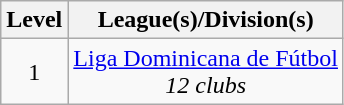<table class="wikitable" style="text-align: center;">
<tr>
<th>Level</th>
<th colspan="12">League(s)/Division(s)</th>
</tr>
<tr>
<td>1</td>
<td colspan="12"><a href='#'>Liga Dominicana de Fútbol</a><br><em>12 clubs</em></td>
</tr>
</table>
